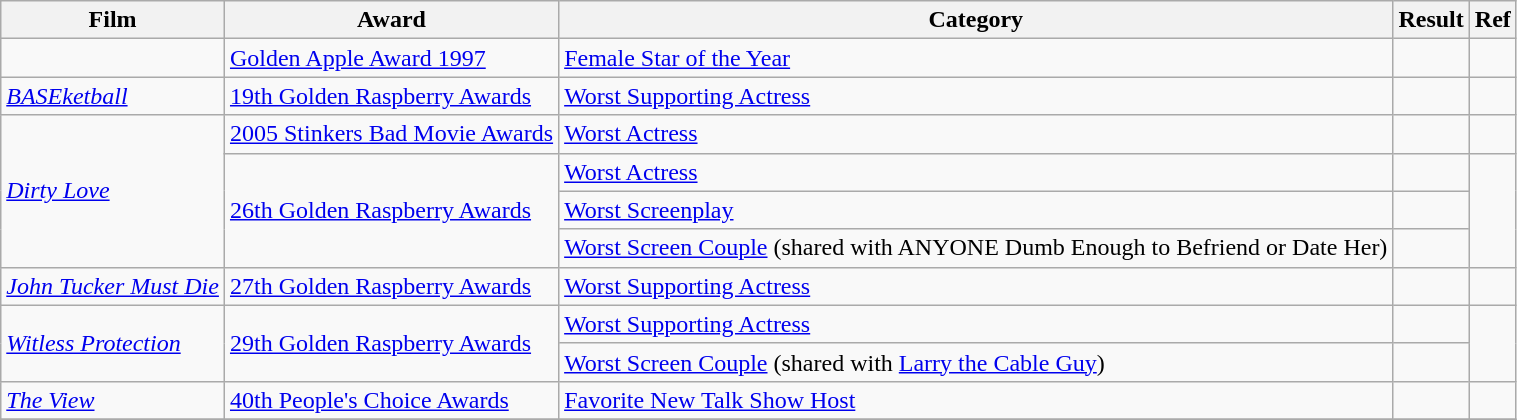<table class="wikitable">
<tr>
<th>Film</th>
<th>Award</th>
<th>Category</th>
<th>Result</th>
<th>Ref</th>
</tr>
<tr>
<td></td>
<td><a href='#'>Golden Apple Award 1997</a></td>
<td><a href='#'>Female Star of the Year</a></td>
<td></td>
<td></td>
</tr>
<tr>
<td><em><a href='#'>BASEketball</a></em></td>
<td><a href='#'>19th Golden Raspberry Awards</a></td>
<td><a href='#'>Worst Supporting Actress</a></td>
<td></td>
<td></td>
</tr>
<tr>
<td rowspan=4><em><a href='#'>Dirty Love</a></em></td>
<td><a href='#'>2005 Stinkers Bad Movie Awards</a></td>
<td><a href='#'>Worst Actress</a></td>
<td></td>
<td></td>
</tr>
<tr>
<td rowspan=3><a href='#'>26th Golden Raspberry Awards</a></td>
<td><a href='#'>Worst Actress</a></td>
<td></td>
<td rowspan="3"></td>
</tr>
<tr>
<td><a href='#'>Worst Screenplay</a></td>
<td></td>
</tr>
<tr>
<td><a href='#'>Worst Screen Couple</a> (shared with ANYONE Dumb Enough to Befriend or Date Her)</td>
<td></td>
</tr>
<tr>
<td><em><a href='#'>John Tucker Must Die</a></em></td>
<td><a href='#'>27th Golden Raspberry Awards</a></td>
<td><a href='#'>Worst Supporting Actress</a></td>
<td></td>
<td></td>
</tr>
<tr>
<td rowspan=2><em><a href='#'>Witless Protection</a></em></td>
<td rowspan=2><a href='#'>29th Golden Raspberry Awards</a></td>
<td><a href='#'>Worst Supporting Actress</a></td>
<td></td>
<td rowspan="2"></td>
</tr>
<tr>
<td><a href='#'>Worst Screen Couple</a> (shared with <a href='#'>Larry the Cable Guy</a>)</td>
<td></td>
</tr>
<tr>
<td><em><a href='#'>The View</a></em></td>
<td><a href='#'>40th People's Choice Awards</a></td>
<td><a href='#'>Favorite New Talk Show Host</a></td>
<td></td>
<td></td>
</tr>
<tr>
</tr>
</table>
